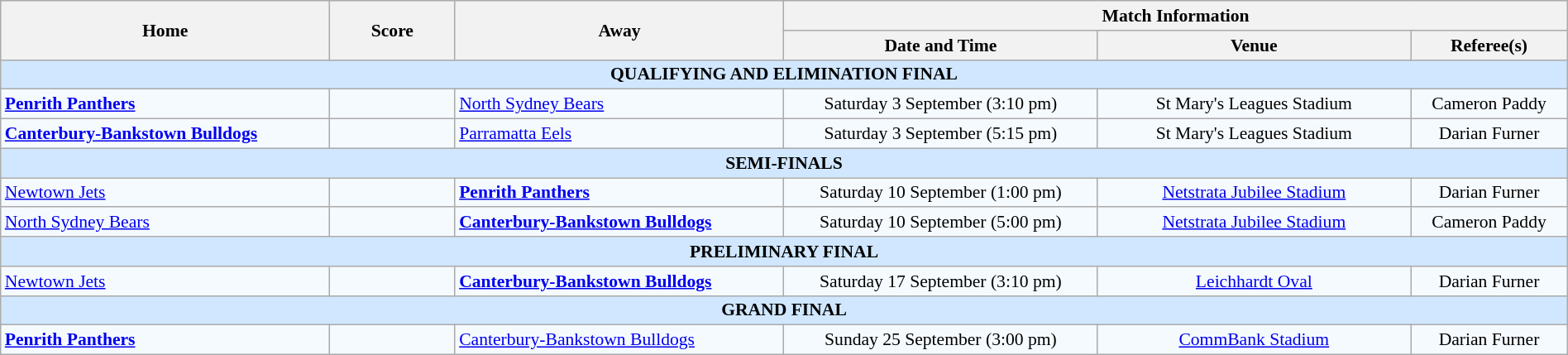<table class="wikitable" style="border-collapse:collapse; font-size:90%; text-align:center; width:100%;">
<tr>
<th rowspan="2" style="width:21%;">Home</th>
<th rowspan="2" style="width:8%;">Score</th>
<th rowspan="2" style="width:21%;">Away</th>
<th colspan="3">Match Information</th>
</tr>
<tr style="background:#efefef;">
<th width="20%">Date and Time</th>
<th width="20%">Venue</th>
<th width="12%">Referee(s)</th>
</tr>
<tr style="background:#d0e7ff;">
<td colspan="7"><strong>QUALIFYING AND ELIMINATION FINAL</strong></td>
</tr>
<tr style="background:#f5faff;">
<td align="left"> <strong><a href='#'>Penrith Panthers</a></strong></td>
<td></td>
<td align="left"> <a href='#'>North Sydney Bears</a></td>
<td>Saturday 3 September (3:10 pm)</td>
<td>St Mary's Leagues Stadium</td>
<td>Cameron Paddy</td>
</tr>
<tr style="background:#f5faff;">
<td align="left"> <strong><a href='#'>Canterbury-Bankstown Bulldogs</a></strong></td>
<td></td>
<td align="left"> <a href='#'>Parramatta Eels</a></td>
<td>Saturday 3 September (5:15 pm)</td>
<td>St Mary's Leagues Stadium</td>
<td>Darian Furner</td>
</tr>
<tr style="background:#d0e7ff;">
<td colspan="7"><strong>SEMI-FINALS</strong></td>
</tr>
<tr style="background:#f5faff;">
<td align="left"> <a href='#'>Newtown Jets</a></td>
<td></td>
<td align="left"> <strong><a href='#'>Penrith Panthers</a></strong></td>
<td>Saturday 10 September (1:00 pm)</td>
<td><a href='#'>Netstrata Jubilee Stadium</a></td>
<td>Darian Furner</td>
</tr>
<tr style="background:#f5faff;">
<td align="left"> <a href='#'>North Sydney Bears</a></td>
<td></td>
<td align="left"> <strong><a href='#'>Canterbury-Bankstown Bulldogs</a></strong></td>
<td>Saturday 10 September (5:00 pm)</td>
<td><a href='#'>Netstrata Jubilee Stadium</a></td>
<td>Cameron Paddy</td>
</tr>
<tr style="background:#d0e7ff;">
<td colspan="7"><strong>PRELIMINARY FINAL</strong></td>
</tr>
<tr style="background:#f5faff;">
<td align="left"> <a href='#'>Newtown Jets</a></td>
<td></td>
<td align="left"> <strong><a href='#'>Canterbury-Bankstown Bulldogs</a></strong></td>
<td>Saturday 17 September (3:10 pm)</td>
<td><a href='#'>Leichhardt Oval</a></td>
<td>Darian Furner</td>
</tr>
<tr style="background:#d0e7ff;">
<td colspan="7"><strong>GRAND FINAL</strong></td>
</tr>
<tr style="background:#f5faff;">
<td align="left"> <strong><a href='#'>Penrith Panthers</a></strong></td>
<td></td>
<td align="left"> <a href='#'>Canterbury-Bankstown Bulldogs</a></td>
<td>Sunday 25 September (3:00 pm)</td>
<td><a href='#'>CommBank Stadium</a></td>
<td>Darian Furner</td>
</tr>
</table>
